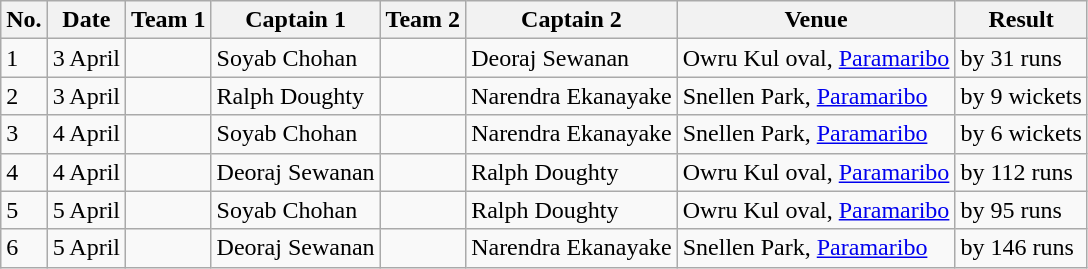<table class="wikitable">
<tr>
<th>No.</th>
<th>Date</th>
<th>Team 1</th>
<th>Captain 1</th>
<th>Team 2</th>
<th>Captain 2</th>
<th>Venue</th>
<th>Result</th>
</tr>
<tr>
<td>1</td>
<td>3 April</td>
<td></td>
<td>Soyab Chohan</td>
<td></td>
<td>Deoraj Sewanan</td>
<td>Owru Kul oval, <a href='#'>Paramaribo</a></td>
<td> by 31 runs</td>
</tr>
<tr>
<td>2</td>
<td>3 April</td>
<td></td>
<td>Ralph Doughty</td>
<td></td>
<td>Narendra Ekanayake</td>
<td>Snellen Park, <a href='#'>Paramaribo</a></td>
<td> by 9 wickets</td>
</tr>
<tr>
<td>3</td>
<td>4 April</td>
<td></td>
<td>Soyab Chohan</td>
<td></td>
<td>Narendra Ekanayake</td>
<td>Snellen Park, <a href='#'>Paramaribo</a></td>
<td> by 6 wickets</td>
</tr>
<tr>
<td>4</td>
<td>4 April</td>
<td></td>
<td>Deoraj Sewanan</td>
<td></td>
<td>Ralph Doughty</td>
<td>Owru Kul oval, <a href='#'>Paramaribo</a></td>
<td> by 112 runs</td>
</tr>
<tr>
<td>5</td>
<td>5 April</td>
<td></td>
<td>Soyab Chohan</td>
<td></td>
<td>Ralph Doughty</td>
<td>Owru Kul oval, <a href='#'>Paramaribo</a></td>
<td> by 95 runs</td>
</tr>
<tr>
<td>6</td>
<td>5 April</td>
<td></td>
<td>Deoraj Sewanan</td>
<td></td>
<td>Narendra Ekanayake</td>
<td>Snellen Park, <a href='#'>Paramaribo</a></td>
<td> by 146 runs</td>
</tr>
</table>
